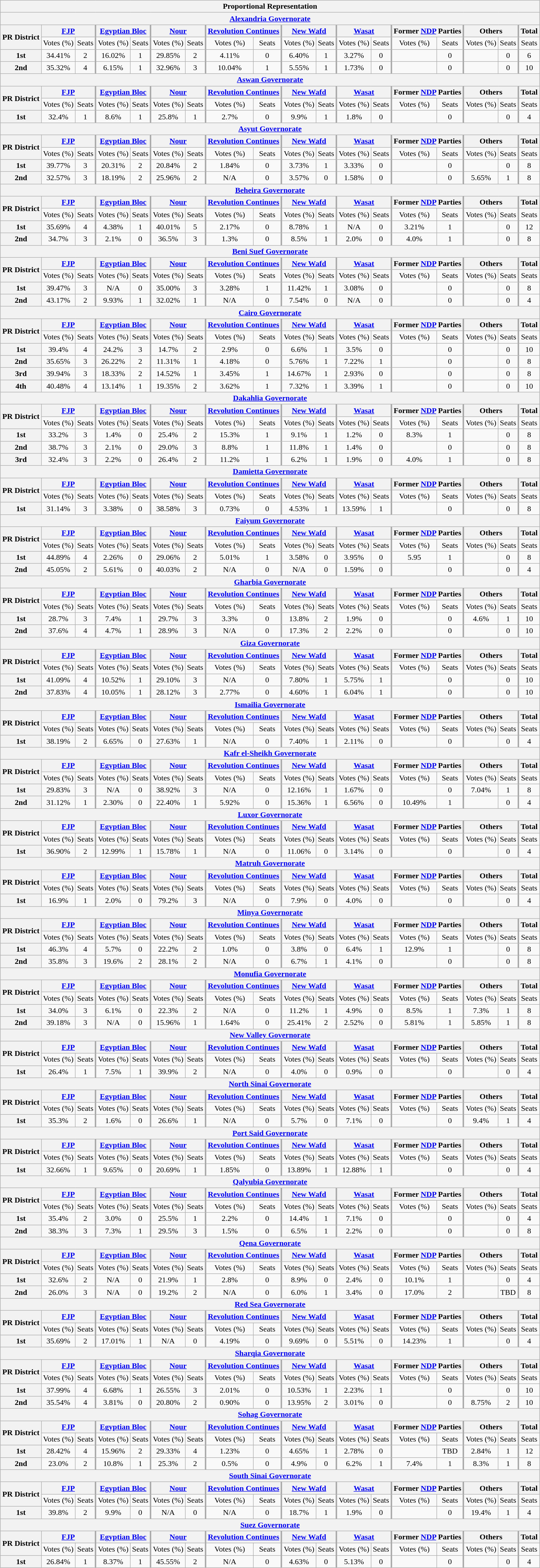<table class="wikitable collapsible collapsed" style=" margin:1em auto 1em auto;">
<tr>
<th colspan="18" style="width:1000px;">Proportional Representation</th>
</tr>
<tr>
<th colspan="18"><a href='#'>Alexandria Governorate</a></th>
</tr>
<tr>
<th rowspan ="2">PR District</th>
<th colspan="2"  style="border-right: 3px solid darkgrey;"><a href='#'>FJP</a></th>
<th colspan="2"  style="border-right: 3px solid darkgrey;"><a href='#'>Egyptian Bloc</a></th>
<th colspan="2"  style="border-right: 3px solid darkgrey;"><a href='#'>Nour</a></th>
<th colspan="2"  style="border-right: 3px solid darkgrey;"><a href='#'>Revolution Continues</a></th>
<th colspan="2"  style="border-right: 3px solid darkgrey;"><a href='#'>New Wafd</a></th>
<th colspan="2"  style="border-right: 3px solid darkgrey;"><a href='#'>Wasat</a></th>
<th colspan="2"  style="border-right: 3px solid darkgrey;">Former <a href='#'>NDP</a> Parties</th>
<th colspan="2"  style="border-right: 3px solid darkgrey;">Others</th>
<th>Total</th>
</tr>
<tr style="text-align:center;">
<td>Votes (%)</td>
<td style="border-right: 3px solid darkgrey;">Seats</td>
<td>Votes (%)</td>
<td style="border-right: 3px solid darkgrey;">Seats</td>
<td>Votes (%)</td>
<td style="border-right: 3px solid darkgrey;">Seats</td>
<td>Votes (%)</td>
<td style="border-right: 3px solid darkgrey;">Seats</td>
<td>Votes (%)</td>
<td style="border-right: 3px solid darkgrey;">Seats</td>
<td>Votes (%)</td>
<td style="border-right: 3px solid darkgrey;">Seats</td>
<td>Votes (%)</td>
<td style="border-right: 3px solid darkgrey;">Seats</td>
<td>Votes (%)</td>
<td style="border-right: 3px solid darkgrey;">Seats</td>
<td>Seats</td>
</tr>
<tr style="text-align:center;">
<th>1st</th>
<td>34.41%</td>
<td style="border-right: 3px solid darkgrey;">2</td>
<td>16.02%</td>
<td style="border-right: 3px solid darkgrey;">1</td>
<td>29.85%</td>
<td style="border-right: 3px solid darkgrey;">2</td>
<td>4.11%</td>
<td style="border-right: 3px solid darkgrey;">0</td>
<td>6.40%</td>
<td style="border-right: 3px solid darkgrey;">1</td>
<td>3.27%</td>
<td style="border-right: 3px solid darkgrey;">0</td>
<td></td>
<td style="border-right: 3px solid darkgrey;">0</td>
<td></td>
<td style="border-right: 3px solid darkgrey;">0</td>
<td>6</td>
</tr>
<tr style="text-align:center;">
<th>2nd</th>
<td>35.32%</td>
<td style="border-right: 3px solid darkgrey;">4</td>
<td>6.15%</td>
<td style="border-right: 3px solid darkgrey;">1</td>
<td>32.96%</td>
<td style="border-right: 3px solid darkgrey;">3</td>
<td>10.04%</td>
<td style="border-right: 3px solid darkgrey;">1</td>
<td>5.55%</td>
<td style="border-right: 3px solid darkgrey;">1</td>
<td>1.73%</td>
<td style="border-right: 3px solid darkgrey;">0</td>
<td></td>
<td style="border-right: 3px solid darkgrey;">0</td>
<td></td>
<td style="border-right: 3px solid darkgrey;">0</td>
<td>10</td>
</tr>
<tr>
<th colspan="18"><a href='#'>Aswan Governorate</a></th>
</tr>
<tr>
<th rowspan ="2">PR District</th>
<th colspan="2"  style="border-right: 3px solid darkgrey;"><a href='#'>FJP</a></th>
<th colspan="2"  style="border-right: 3px solid darkgrey;"><a href='#'>Egyptian Bloc</a></th>
<th colspan="2"  style="border-right: 3px solid darkgrey;"><a href='#'>Nour</a></th>
<th colspan="2"  style="border-right: 3px solid darkgrey;"><a href='#'>Revolution Continues</a></th>
<th colspan="2"  style="border-right: 3px solid darkgrey;"><a href='#'>New Wafd</a></th>
<th colspan="2"  style="border-right: 3px solid darkgrey;"><a href='#'>Wasat</a></th>
<th colspan="2"  style="border-right: 3px solid darkgrey;">Former <a href='#'>NDP</a> Parties</th>
<th colspan="2"  style="border-right: 3px solid darkgrey;">Others</th>
<th>Total</th>
</tr>
<tr style="text-align:center;">
<td>Votes (%)</td>
<td style="border-right: 3px solid darkgrey;">Seats</td>
<td>Votes (%)</td>
<td style="border-right: 3px solid darkgrey;">Seats</td>
<td>Votes (%)</td>
<td style="border-right: 3px solid darkgrey;">Seats</td>
<td>Votes (%)</td>
<td style="border-right: 3px solid darkgrey;">Seats</td>
<td>Votes (%)</td>
<td style="border-right: 3px solid darkgrey;">Seats</td>
<td>Votes (%)</td>
<td style="border-right: 3px solid darkgrey;">Seats</td>
<td>Votes (%)</td>
<td style="border-right: 3px solid darkgrey;">Seats</td>
<td>Votes (%)</td>
<td style="border-right: 3px solid darkgrey;">Seats</td>
<td>Seats</td>
</tr>
<tr style="text-align:center;">
<th>1st</th>
<td>32.4%</td>
<td style="border-right: 3px solid darkgrey;">1</td>
<td>8.6%</td>
<td style="border-right: 3px solid darkgrey;">1</td>
<td>25.8%</td>
<td style="border-right: 3px solid darkgrey;">1</td>
<td>2.7%</td>
<td style="border-right: 3px solid darkgrey;">0</td>
<td>9.9%</td>
<td style="border-right: 3px solid darkgrey;">1</td>
<td>1.8%</td>
<td style="border-right: 3px solid darkgrey;">0</td>
<td></td>
<td style="border-right: 3px solid darkgrey;">0</td>
<td></td>
<td style="border-right: 3px solid darkgrey;">0</td>
<td>4</td>
</tr>
<tr>
<th colspan="18"><a href='#'>Asyut Governorate</a></th>
</tr>
<tr>
<th rowspan ="2">PR District</th>
<th colspan="2"  style="border-right: 3px solid darkgrey;"><a href='#'>FJP</a></th>
<th colspan="2"  style="border-right: 3px solid darkgrey;"><a href='#'>Egyptian Bloc</a></th>
<th colspan="2"  style="border-right: 3px solid darkgrey;"><a href='#'>Nour</a></th>
<th colspan="2"  style="border-right: 3px solid darkgrey;"><a href='#'>Revolution Continues</a></th>
<th colspan="2"  style="border-right: 3px solid darkgrey;"><a href='#'>New Wafd</a></th>
<th colspan="2"  style="border-right: 3px solid darkgrey;"><a href='#'>Wasat</a></th>
<th colspan="2"  style="border-right: 3px solid darkgrey;">Former <a href='#'>NDP</a> Parties</th>
<th colspan="2"  style="border-right: 3px solid darkgrey;">Others</th>
<th>Total</th>
</tr>
<tr style="text-align:center;">
<td>Votes (%)</td>
<td style="border-right: 3px solid darkgrey;">Seats</td>
<td>Votes (%)</td>
<td style="border-right: 3px solid darkgrey;">Seats</td>
<td>Votes (%)</td>
<td style="border-right: 3px solid darkgrey;">Seats</td>
<td>Votes (%)</td>
<td style="border-right: 3px solid darkgrey;">Seats</td>
<td>Votes (%)</td>
<td style="border-right: 3px solid darkgrey;">Seats</td>
<td>Votes (%)</td>
<td style="border-right: 3px solid darkgrey;">Seats</td>
<td>Votes (%)</td>
<td style="border-right: 3px solid darkgrey;">Seats</td>
<td>Votes (%)</td>
<td style="border-right: 3px solid darkgrey;">Seats</td>
<td>Seats</td>
</tr>
<tr style="text-align:center;">
<th>1st</th>
<td>39.77%</td>
<td style="border-right: 3px solid darkgrey;">3</td>
<td>20.31%</td>
<td style="border-right: 3px solid darkgrey;">2</td>
<td>20.84%</td>
<td style="border-right: 3px solid darkgrey;">2</td>
<td>1.84%</td>
<td style="border-right: 3px solid darkgrey;">0</td>
<td>3.73%</td>
<td style="border-right: 3px solid darkgrey;">1</td>
<td>3.33%</td>
<td style="border-right: 3px solid darkgrey;">0</td>
<td></td>
<td style="border-right: 3px solid darkgrey;">0</td>
<td></td>
<td style="border-right: 3px solid darkgrey;">0</td>
<td>8</td>
</tr>
<tr style="text-align:center;">
<th>2nd</th>
<td>32.57%</td>
<td style="border-right: 3px solid darkgrey;">3</td>
<td>18.19%</td>
<td style="border-right: 3px solid darkgrey;">2</td>
<td>25.96%</td>
<td style="border-right: 3px solid darkgrey;">2</td>
<td>N/A</td>
<td style="border-right: 3px solid darkgrey;">0</td>
<td>3.57%</td>
<td style="border-right: 3px solid darkgrey;">0</td>
<td>1.58%</td>
<td style="border-right: 3px solid darkgrey;">0</td>
<td></td>
<td style="border-right: 3px solid darkgrey;">0</td>
<td>5.65%</td>
<td style="border-right: 3px solid darkgrey;">1</td>
<td>8</td>
</tr>
<tr>
<th colspan="18"><a href='#'>Beheira Governorate</a></th>
</tr>
<tr>
<th rowspan ="2">PR District</th>
<th colspan="2"  style="border-right: 3px solid darkgrey;"><a href='#'>FJP</a></th>
<th colspan="2"  style="border-right: 3px solid darkgrey;"><a href='#'>Egyptian Bloc</a></th>
<th colspan="2"  style="border-right: 3px solid darkgrey;"><a href='#'>Nour</a></th>
<th colspan="2"  style="border-right: 3px solid darkgrey;"><a href='#'>Revolution Continues</a></th>
<th colspan="2"  style="border-right: 3px solid darkgrey;"><a href='#'>New Wafd</a></th>
<th colspan="2"  style="border-right: 3px solid darkgrey;"><a href='#'>Wasat</a></th>
<th colspan="2"  style="border-right: 3px solid darkgrey;">Former <a href='#'>NDP</a> Parties</th>
<th colspan="2"  style="border-right: 3px solid darkgrey;">Others</th>
<th>Total</th>
</tr>
<tr style="text-align:center;">
<td>Votes (%)</td>
<td style="border-right: 3px solid darkgrey;">Seats</td>
<td>Votes (%)</td>
<td style="border-right: 3px solid darkgrey;">Seats</td>
<td>Votes (%)</td>
<td style="border-right: 3px solid darkgrey;">Seats</td>
<td>Votes (%)</td>
<td style="border-right: 3px solid darkgrey;">Seats</td>
<td>Votes (%)</td>
<td style="border-right: 3px solid darkgrey;">Seats</td>
<td>Votes (%)</td>
<td style="border-right: 3px solid darkgrey;">Seats</td>
<td>Votes (%)</td>
<td style="border-right: 3px solid darkgrey;">Seats</td>
<td>Votes (%)</td>
<td style="border-right: 3px solid darkgrey;">Seats</td>
<td>Seats</td>
</tr>
<tr style="text-align:center;">
<th>1st</th>
<td>35.69%</td>
<td style="border-right: 3px solid darkgrey;">4</td>
<td>4.38%</td>
<td style="border-right: 3px solid darkgrey;">1</td>
<td>40.01%</td>
<td style="border-right: 3px solid darkgrey;">5</td>
<td>2.17%</td>
<td style="border-right: 3px solid darkgrey;">0</td>
<td>8.78%</td>
<td style="border-right: 3px solid darkgrey;">1</td>
<td>N/A</td>
<td style="border-right: 3px solid darkgrey;">0</td>
<td>3.21%</td>
<td style="border-right: 3px solid darkgrey;">1</td>
<td></td>
<td style="border-right: 3px solid darkgrey;">0</td>
<td>12</td>
</tr>
<tr style="text-align:center;">
<th>2nd</th>
<td>34.7%</td>
<td style="border-right: 3px solid darkgrey;">3</td>
<td>2.1%</td>
<td style="border-right: 3px solid darkgrey;">0</td>
<td>36.5%</td>
<td style="border-right: 3px solid darkgrey;">3</td>
<td>1.3%</td>
<td style="border-right: 3px solid darkgrey;">0</td>
<td>8.5%</td>
<td style="border-right: 3px solid darkgrey;">1</td>
<td>2.0%</td>
<td style="border-right: 3px solid darkgrey;">0</td>
<td>4.0%</td>
<td style="border-right: 3px solid darkgrey;">1</td>
<td></td>
<td style="border-right: 3px solid darkgrey;">0</td>
<td>8</td>
</tr>
<tr>
<th colspan="18"><a href='#'>Beni Suef Governorate</a></th>
</tr>
<tr>
<th rowspan ="2">PR District</th>
<th colspan="2"  style="border-right: 3px solid darkgrey;"><a href='#'>FJP</a></th>
<th colspan="2"  style="border-right: 3px solid darkgrey;"><a href='#'>Egyptian Bloc</a></th>
<th colspan="2"  style="border-right: 3px solid darkgrey;"><a href='#'>Nour</a></th>
<th colspan="2"  style="border-right: 3px solid darkgrey;"><a href='#'>Revolution Continues</a></th>
<th colspan="2"  style="border-right: 3px solid darkgrey;"><a href='#'>New Wafd</a></th>
<th colspan="2"  style="border-right: 3px solid darkgrey;"><a href='#'>Wasat</a></th>
<th colspan="2"  style="border-right: 3px solid darkgrey;">Former <a href='#'>NDP</a> Parties</th>
<th colspan="2"  style="border-right: 3px solid darkgrey;">Others</th>
<th>Total</th>
</tr>
<tr style="text-align:center;">
<td>Votes (%)</td>
<td style="border-right: 3px solid darkgrey;">Seats</td>
<td>Votes (%)</td>
<td style="border-right: 3px solid darkgrey;">Seats</td>
<td>Votes (%)</td>
<td style="border-right: 3px solid darkgrey;">Seats</td>
<td>Votes (%)</td>
<td style="border-right: 3px solid darkgrey;">Seats</td>
<td>Votes (%)</td>
<td style="border-right: 3px solid darkgrey;">Seats</td>
<td>Votes (%)</td>
<td style="border-right: 3px solid darkgrey;">Seats</td>
<td>Votes (%)</td>
<td style="border-right: 3px solid darkgrey;">Seats</td>
<td>Votes (%)</td>
<td style="border-right: 3px solid darkgrey;">Seats</td>
<td>Seats</td>
</tr>
<tr style="text-align:center;">
<th>1st</th>
<td>39.47%</td>
<td style="border-right: 3px solid darkgrey;">3</td>
<td>N/A</td>
<td style="border-right: 3px solid darkgrey;">0</td>
<td>35.00%</td>
<td style="border-right: 3px solid darkgrey;">3</td>
<td>3.28%</td>
<td style="border-right: 3px solid darkgrey;">1</td>
<td>11.42%</td>
<td style="border-right: 3px solid darkgrey;">1</td>
<td>3.08%</td>
<td style="border-right: 3px solid darkgrey;">0</td>
<td></td>
<td style="border-right: 3px solid darkgrey;">0</td>
<td></td>
<td style="border-right: 3px solid darkgrey;">0</td>
<td>8</td>
</tr>
<tr style="text-align:center;">
<th>2nd</th>
<td>43.17%</td>
<td style="border-right: 3px solid darkgrey;">2</td>
<td>9.93%</td>
<td style="border-right: 3px solid darkgrey;">1</td>
<td>32.02%</td>
<td style="border-right: 3px solid darkgrey;">1</td>
<td>N/A</td>
<td style="border-right: 3px solid darkgrey;">0</td>
<td>7.54%</td>
<td style="border-right: 3px solid darkgrey;">0</td>
<td>N/A</td>
<td style="border-right: 3px solid darkgrey;">0</td>
<td></td>
<td style="border-right: 3px solid darkgrey;">0</td>
<td></td>
<td style="border-right: 3px solid darkgrey;">0</td>
<td>4</td>
</tr>
<tr>
<th colspan="18"><a href='#'>Cairo Governorate</a></th>
</tr>
<tr>
<th rowspan ="2">PR District</th>
<th colspan="2"  style="border-right: 3px solid darkgrey;"><a href='#'>FJP</a></th>
<th colspan="2"  style="border-right: 3px solid darkgrey;"><a href='#'>Egyptian Bloc</a></th>
<th colspan="2"  style="border-right: 3px solid darkgrey;"><a href='#'>Nour</a></th>
<th colspan="2"  style="border-right: 3px solid darkgrey;"><a href='#'>Revolution Continues</a></th>
<th colspan="2"  style="border-right: 3px solid darkgrey;"><a href='#'>New Wafd</a></th>
<th colspan="2"  style="border-right: 3px solid darkgrey;"><a href='#'>Wasat</a></th>
<th colspan="2"  style="border-right: 3px solid darkgrey;">Former <a href='#'>NDP</a> Parties</th>
<th colspan="2"  style="border-right: 3px solid darkgrey;">Others</th>
<th>Total</th>
</tr>
<tr style="text-align:center;">
<td>Votes (%)</td>
<td style="border-right: 3px solid darkgrey;">Seats</td>
<td>Votes (%)</td>
<td style="border-right: 3px solid darkgrey;">Seats</td>
<td>Votes (%)</td>
<td style="border-right: 3px solid darkgrey;">Seats</td>
<td>Votes (%)</td>
<td style="border-right: 3px solid darkgrey;">Seats</td>
<td>Votes (%)</td>
<td style="border-right: 3px solid darkgrey;">Seats</td>
<td>Votes (%)</td>
<td style="border-right: 3px solid darkgrey;">Seats</td>
<td>Votes (%)</td>
<td style="border-right: 3px solid darkgrey;">Seats</td>
<td>Votes (%)</td>
<td style="border-right: 3px solid darkgrey;">Seats</td>
<td>Seats</td>
</tr>
<tr style="text-align:center;">
<th>1st</th>
<td>39.4%</td>
<td style="border-right: 3px solid darkgrey;">4</td>
<td>24.2%</td>
<td style="border-right: 3px solid darkgrey;">3</td>
<td>14.7%</td>
<td style="border-right: 3px solid darkgrey;">2</td>
<td>2.9%</td>
<td style="border-right: 3px solid darkgrey;">0</td>
<td>6.6%</td>
<td style="border-right: 3px solid darkgrey;">1</td>
<td>3.5%</td>
<td style="border-right: 3px solid darkgrey;">0</td>
<td></td>
<td style="border-right: 3px solid darkgrey;">0</td>
<td></td>
<td style="border-right: 3px solid darkgrey;">0</td>
<td>10</td>
</tr>
<tr style="text-align:center;">
<th>2nd</th>
<td>35.65%</td>
<td style="border-right: 3px solid darkgrey;">3</td>
<td>26.22%</td>
<td style="border-right: 3px solid darkgrey;">2</td>
<td>11.31%</td>
<td style="border-right: 3px solid darkgrey;">1</td>
<td>4.18%</td>
<td style="border-right: 3px solid darkgrey;">0</td>
<td>5.76%</td>
<td style="border-right: 3px solid darkgrey;">1</td>
<td>7.22%</td>
<td style="border-right: 3px solid darkgrey;">1</td>
<td></td>
<td style="border-right: 3px solid darkgrey;">0</td>
<td></td>
<td style="border-right: 3px solid darkgrey;">0</td>
<td>8</td>
</tr>
<tr style="text-align:center;">
<th>3rd</th>
<td>39.94%</td>
<td style="border-right: 3px solid darkgrey;">3</td>
<td>18.33%</td>
<td style="border-right: 3px solid darkgrey;">2</td>
<td>14.52%</td>
<td style="border-right: 3px solid darkgrey;">1</td>
<td>3.45%</td>
<td style="border-right: 3px solid darkgrey;">1</td>
<td>14.67%</td>
<td style="border-right: 3px solid darkgrey;">1</td>
<td>2.93%</td>
<td style="border-right: 3px solid darkgrey;">0</td>
<td></td>
<td style="border-right: 3px solid darkgrey;">0</td>
<td></td>
<td style="border-right: 3px solid darkgrey;">0</td>
<td>8</td>
</tr>
<tr style="text-align:center;">
<th>4th</th>
<td>40.48%</td>
<td style="border-right: 3px solid darkgrey;">4</td>
<td>13.14%</td>
<td style="border-right: 3px solid darkgrey;">1</td>
<td>19.35%</td>
<td style="border-right: 3px solid darkgrey;">2</td>
<td>3.62%</td>
<td style="border-right: 3px solid darkgrey;">1</td>
<td>7.32%</td>
<td style="border-right: 3px solid darkgrey;">1</td>
<td>3.39%</td>
<td style="border-right: 3px solid darkgrey;">1</td>
<td></td>
<td style="border-right: 3px solid darkgrey;">0</td>
<td></td>
<td style="border-right: 3px solid darkgrey;">0</td>
<td>10</td>
</tr>
<tr>
<th colspan="18"><a href='#'>Dakahlia Governorate</a></th>
</tr>
<tr>
<th rowspan ="2">PR District</th>
<th colspan="2"  style="border-right: 3px solid darkgrey;"><a href='#'>FJP</a></th>
<th colspan="2"  style="border-right: 3px solid darkgrey;"><a href='#'>Egyptian Bloc</a></th>
<th colspan="2"  style="border-right: 3px solid darkgrey;"><a href='#'>Nour</a></th>
<th colspan="2"  style="border-right: 3px solid darkgrey;"><a href='#'>Revolution Continues</a></th>
<th colspan="2"  style="border-right: 3px solid darkgrey;"><a href='#'>New Wafd</a></th>
<th colspan="2"  style="border-right: 3px solid darkgrey;"><a href='#'>Wasat</a></th>
<th colspan="2"  style="border-right: 3px solid darkgrey;">Former <a href='#'>NDP</a> Parties</th>
<th colspan="2"  style="border-right: 3px solid darkgrey;">Others</th>
<th>Total</th>
</tr>
<tr style="text-align:center;">
<td>Votes (%)</td>
<td style="border-right: 3px solid darkgrey;">Seats</td>
<td>Votes (%)</td>
<td style="border-right: 3px solid darkgrey;">Seats</td>
<td>Votes (%)</td>
<td style="border-right: 3px solid darkgrey;">Seats</td>
<td>Votes (%)</td>
<td style="border-right: 3px solid darkgrey;">Seats</td>
<td>Votes (%)</td>
<td style="border-right: 3px solid darkgrey;">Seats</td>
<td>Votes (%)</td>
<td style="border-right: 3px solid darkgrey;">Seats</td>
<td>Votes (%)</td>
<td style="border-right: 3px solid darkgrey;">Seats</td>
<td>Votes (%)</td>
<td style="border-right: 3px solid darkgrey;">Seats</td>
<td>Seats</td>
</tr>
<tr style="text-align:center;">
<th>1st</th>
<td>33.2%</td>
<td style="border-right: 3px solid darkgrey;">3</td>
<td>1.4%</td>
<td style="border-right: 3px solid darkgrey;">0</td>
<td>25.4%</td>
<td style="border-right: 3px solid darkgrey;">2</td>
<td>15.3%</td>
<td style="border-right: 3px solid darkgrey;">1</td>
<td>9.1%</td>
<td style="border-right: 3px solid darkgrey;">1</td>
<td>1.2%</td>
<td style="border-right: 3px solid darkgrey;">0</td>
<td>8.3%</td>
<td style="border-right: 3px solid darkgrey;">1</td>
<td></td>
<td style="border-right: 3px solid darkgrey;">0</td>
<td>8</td>
</tr>
<tr style="text-align:center;">
<th>2nd</th>
<td>38.7%</td>
<td style="border-right: 3px solid darkgrey;">3</td>
<td>2.1%</td>
<td style="border-right: 3px solid darkgrey;">0</td>
<td>29.0%</td>
<td style="border-right: 3px solid darkgrey;">3</td>
<td>8.8%</td>
<td style="border-right: 3px solid darkgrey;">1</td>
<td>11.8%</td>
<td style="border-right: 3px solid darkgrey;">1</td>
<td>1.4%</td>
<td style="border-right: 3px solid darkgrey;">0</td>
<td></td>
<td style="border-right: 3px solid darkgrey;">0</td>
<td></td>
<td style="border-right: 3px solid darkgrey;">0</td>
<td>8</td>
</tr>
<tr style="text-align:center;">
<th>3rd</th>
<td>32.4%</td>
<td style="border-right: 3px solid darkgrey;">3</td>
<td>2.2%</td>
<td style="border-right: 3px solid darkgrey;">0</td>
<td>26.4%</td>
<td style="border-right: 3px solid darkgrey;">2</td>
<td>11.2%</td>
<td style="border-right: 3px solid darkgrey;">1</td>
<td>6.2%</td>
<td style="border-right: 3px solid darkgrey;">1</td>
<td>1.9%</td>
<td style="border-right: 3px solid darkgrey;">0</td>
<td>4.0%</td>
<td style="border-right: 3px solid darkgrey;">1</td>
<td></td>
<td style="border-right: 3px solid darkgrey;">0</td>
<td>8</td>
</tr>
<tr>
<th colspan="18"><a href='#'>Damietta Governorate</a></th>
</tr>
<tr>
<th rowspan ="2">PR District</th>
<th colspan="2"  style="border-right: 3px solid darkgrey;"><a href='#'>FJP</a></th>
<th colspan="2"  style="border-right: 3px solid darkgrey;"><a href='#'>Egyptian Bloc</a></th>
<th colspan="2"  style="border-right: 3px solid darkgrey;"><a href='#'>Nour</a></th>
<th colspan="2"  style="border-right: 3px solid darkgrey;"><a href='#'>Revolution Continues</a></th>
<th colspan="2"  style="border-right: 3px solid darkgrey;"><a href='#'>New Wafd</a></th>
<th colspan="2"  style="border-right: 3px solid darkgrey;"><a href='#'>Wasat</a></th>
<th colspan="2"  style="border-right: 3px solid darkgrey;">Former <a href='#'>NDP</a> Parties</th>
<th colspan="2"  style="border-right: 3px solid darkgrey;">Others</th>
<th>Total</th>
</tr>
<tr style="text-align:center;">
<td>Votes (%)</td>
<td style="border-right: 3px solid darkgrey;">Seats</td>
<td>Votes (%)</td>
<td style="border-right: 3px solid darkgrey;">Seats</td>
<td>Votes (%)</td>
<td style="border-right: 3px solid darkgrey;">Seats</td>
<td>Votes (%)</td>
<td style="border-right: 3px solid darkgrey;">Seats</td>
<td>Votes (%)</td>
<td style="border-right: 3px solid darkgrey;">Seats</td>
<td>Votes (%)</td>
<td style="border-right: 3px solid darkgrey;">Seats</td>
<td>Votes (%)</td>
<td style="border-right: 3px solid darkgrey;">Seats</td>
<td>Votes (%)</td>
<td style="border-right: 3px solid darkgrey;">Seats</td>
<td>Seats</td>
</tr>
<tr style="text-align:center;">
<th>1st</th>
<td>31.14%</td>
<td style="border-right: 3px solid darkgrey;">3</td>
<td>3.38%</td>
<td style="border-right: 3px solid darkgrey;">0</td>
<td>38.58%</td>
<td style="border-right: 3px solid darkgrey;">3</td>
<td>0.73%</td>
<td style="border-right: 3px solid darkgrey;">0</td>
<td>4.53%</td>
<td style="border-right: 3px solid darkgrey;">1</td>
<td>13.59%</td>
<td style="border-right: 3px solid darkgrey;">1</td>
<td></td>
<td style="border-right: 3px solid darkgrey;">0</td>
<td></td>
<td style="border-right: 3px solid darkgrey;">0</td>
<td>8</td>
</tr>
<tr>
<th colspan="18"><a href='#'>Faiyum Governorate</a></th>
</tr>
<tr>
<th rowspan ="2">PR District</th>
<th colspan="2"  style="border-right: 3px solid darkgrey;"><a href='#'>FJP</a></th>
<th colspan="2"  style="border-right: 3px solid darkgrey;"><a href='#'>Egyptian Bloc</a></th>
<th colspan="2"  style="border-right: 3px solid darkgrey;"><a href='#'>Nour</a></th>
<th colspan="2"  style="border-right: 3px solid darkgrey;"><a href='#'>Revolution Continues</a></th>
<th colspan="2"  style="border-right: 3px solid darkgrey;"><a href='#'>New Wafd</a></th>
<th colspan="2"  style="border-right: 3px solid darkgrey;"><a href='#'>Wasat</a></th>
<th colspan="2"  style="border-right: 3px solid darkgrey;">Former <a href='#'>NDP</a> Parties</th>
<th colspan="2"  style="border-right: 3px solid darkgrey;">Others</th>
<th>Total</th>
</tr>
<tr style="text-align:center;">
<td>Votes (%)</td>
<td style="border-right: 3px solid darkgrey;">Seats</td>
<td>Votes (%)</td>
<td style="border-right: 3px solid darkgrey;">Seats</td>
<td>Votes (%)</td>
<td style="border-right: 3px solid darkgrey;">Seats</td>
<td>Votes (%)</td>
<td style="border-right: 3px solid darkgrey;">Seats</td>
<td>Votes (%)</td>
<td style="border-right: 3px solid darkgrey;">Seats</td>
<td>Votes (%)</td>
<td style="border-right: 3px solid darkgrey;">Seats</td>
<td>Votes (%)</td>
<td style="border-right: 3px solid darkgrey;">Seats</td>
<td>Votes (%)</td>
<td style="border-right: 3px solid darkgrey;">Seats</td>
<td>Seats</td>
</tr>
<tr style="text-align:center;">
<th>1st</th>
<td>44.89%</td>
<td style="border-right: 3px solid darkgrey;">4</td>
<td>2.26%</td>
<td style="border-right: 3px solid darkgrey;">0</td>
<td>29.06%</td>
<td style="border-right: 3px solid darkgrey;">2</td>
<td>5.01%</td>
<td style="border-right: 3px solid darkgrey;">1</td>
<td>3.58%</td>
<td style="border-right: 3px solid darkgrey;">0</td>
<td>3.95%</td>
<td style="border-right: 3px solid darkgrey;">0</td>
<td>5.95</td>
<td style="border-right: 3px solid darkgrey;">1</td>
<td></td>
<td style="border-right: 3px solid darkgrey;">0</td>
<td>8</td>
</tr>
<tr style="text-align:center;">
<th>2nd</th>
<td>45.05%</td>
<td style="border-right: 3px solid darkgrey;">2</td>
<td>5.61%</td>
<td style="border-right: 3px solid darkgrey;">0</td>
<td>40.03%</td>
<td style="border-right: 3px solid darkgrey;">2</td>
<td>N/A</td>
<td style="border-right: 3px solid darkgrey;">0</td>
<td>N/A</td>
<td style="border-right: 3px solid darkgrey;">0</td>
<td>1.59%</td>
<td style="border-right: 3px solid darkgrey;">0</td>
<td></td>
<td style="border-right: 3px solid darkgrey;">0</td>
<td></td>
<td style="border-right: 3px solid darkgrey;">0</td>
<td>4</td>
</tr>
<tr>
<th colspan="18"><a href='#'>Gharbia Governorate</a></th>
</tr>
<tr>
<th rowspan ="2">PR District</th>
<th colspan="2"  style="border-right: 3px solid darkgrey;"><a href='#'>FJP</a></th>
<th colspan="2"  style="border-right: 3px solid darkgrey;"><a href='#'>Egyptian Bloc</a></th>
<th colspan="2"  style="border-right: 3px solid darkgrey;"><a href='#'>Nour</a></th>
<th colspan="2"  style="border-right: 3px solid darkgrey;"><a href='#'>Revolution Continues</a></th>
<th colspan="2"  style="border-right: 3px solid darkgrey;"><a href='#'>New Wafd</a></th>
<th colspan="2"  style="border-right: 3px solid darkgrey;"><a href='#'>Wasat</a></th>
<th colspan="2"  style="border-right: 3px solid darkgrey;">Former <a href='#'>NDP</a> Parties</th>
<th colspan="2"  style="border-right: 3px solid darkgrey;">Others</th>
<th>Total</th>
</tr>
<tr style="text-align:center;">
<td>Votes (%)</td>
<td style="border-right: 3px solid darkgrey;">Seats</td>
<td>Votes (%)</td>
<td style="border-right: 3px solid darkgrey;">Seats</td>
<td>Votes (%)</td>
<td style="border-right: 3px solid darkgrey;">Seats</td>
<td>Votes (%)</td>
<td style="border-right: 3px solid darkgrey;">Seats</td>
<td>Votes (%)</td>
<td style="border-right: 3px solid darkgrey;">Seats</td>
<td>Votes (%)</td>
<td style="border-right: 3px solid darkgrey;">Seats</td>
<td>Votes (%)</td>
<td style="border-right: 3px solid darkgrey;">Seats</td>
<td>Votes (%)</td>
<td style="border-right: 3px solid darkgrey;">Seats</td>
<td>Seats</td>
</tr>
<tr style="text-align:center;">
<th>1st</th>
<td>28.7%</td>
<td style="border-right: 3px solid darkgrey;">3</td>
<td>7.4%</td>
<td style="border-right: 3px solid darkgrey;">1</td>
<td>29.7%</td>
<td style="border-right: 3px solid darkgrey;">3</td>
<td>3.3%</td>
<td style="border-right: 3px solid darkgrey;">0</td>
<td>13.8%</td>
<td style="border-right: 3px solid darkgrey;">2</td>
<td>1.9%</td>
<td style="border-right: 3px solid darkgrey;">0</td>
<td></td>
<td style="border-right: 3px solid darkgrey;">0</td>
<td>4.6%</td>
<td style="border-right: 3px solid darkgrey;">1</td>
<td>10</td>
</tr>
<tr style="text-align:center;">
<th>2nd</th>
<td>37.6%</td>
<td style="border-right: 3px solid darkgrey;">4</td>
<td>4.7%</td>
<td style="border-right: 3px solid darkgrey;">1</td>
<td>28.9%</td>
<td style="border-right: 3px solid darkgrey;">3</td>
<td>N/A</td>
<td style="border-right: 3px solid darkgrey;">0</td>
<td>17.3%</td>
<td style="border-right: 3px solid darkgrey;">2</td>
<td>2.2%</td>
<td style="border-right: 3px solid darkgrey;">0</td>
<td></td>
<td style="border-right: 3px solid darkgrey;">0</td>
<td></td>
<td style="border-right: 3px solid darkgrey;">0</td>
<td>10</td>
</tr>
<tr>
<th colspan="18"><a href='#'>Giza Governorate</a></th>
</tr>
<tr>
<th rowspan ="2">PR District</th>
<th colspan="2"  style="border-right: 3px solid darkgrey;"><a href='#'>FJP</a></th>
<th colspan="2"  style="border-right: 3px solid darkgrey;"><a href='#'>Egyptian Bloc</a></th>
<th colspan="2"  style="border-right: 3px solid darkgrey;"><a href='#'>Nour</a></th>
<th colspan="2"  style="border-right: 3px solid darkgrey;"><a href='#'>Revolution Continues</a></th>
<th colspan="2"  style="border-right: 3px solid darkgrey;"><a href='#'>New Wafd</a></th>
<th colspan="2"  style="border-right: 3px solid darkgrey;"><a href='#'>Wasat</a></th>
<th colspan="2"  style="border-right: 3px solid darkgrey;">Former <a href='#'>NDP</a> Parties</th>
<th colspan="2"  style="border-right: 3px solid darkgrey;">Others</th>
<th>Total</th>
</tr>
<tr style="text-align:center;">
<td>Votes (%)</td>
<td style="border-right: 3px solid darkgrey;">Seats</td>
<td>Votes (%)</td>
<td style="border-right: 3px solid darkgrey;">Seats</td>
<td>Votes (%)</td>
<td style="border-right: 3px solid darkgrey;">Seats</td>
<td>Votes (%)</td>
<td style="border-right: 3px solid darkgrey;">Seats</td>
<td>Votes (%)</td>
<td style="border-right: 3px solid darkgrey;">Seats</td>
<td>Votes (%)</td>
<td style="border-right: 3px solid darkgrey;">Seats</td>
<td>Votes (%)</td>
<td style="border-right: 3px solid darkgrey;">Seats</td>
<td>Votes (%)</td>
<td style="border-right: 3px solid darkgrey;">Seats</td>
<td>Seats</td>
</tr>
<tr style="text-align:center;">
<th>1st</th>
<td>41.09%</td>
<td style="border-right: 3px solid darkgrey;">4</td>
<td>10.52%</td>
<td style="border-right: 3px solid darkgrey;">1</td>
<td>29.10%</td>
<td style="border-right: 3px solid darkgrey;">3</td>
<td>N/A</td>
<td style="border-right: 3px solid darkgrey;">0</td>
<td>7.80%</td>
<td style="border-right: 3px solid darkgrey;">1</td>
<td>5.75%</td>
<td style="border-right: 3px solid darkgrey;">1</td>
<td></td>
<td style="border-right: 3px solid darkgrey;">0</td>
<td></td>
<td style="border-right: 3px solid darkgrey;">0</td>
<td>10</td>
</tr>
<tr style="text-align:center;">
<th>2nd</th>
<td>37.83%</td>
<td style="border-right: 3px solid darkgrey;">4</td>
<td>10.05%</td>
<td style="border-right: 3px solid darkgrey;">1</td>
<td>28.12%</td>
<td style="border-right: 3px solid darkgrey;">3</td>
<td>2.77%</td>
<td style="border-right: 3px solid darkgrey;">0</td>
<td>4.60%</td>
<td style="border-right: 3px solid darkgrey;">1</td>
<td>6.04%</td>
<td style="border-right: 3px solid darkgrey;">1</td>
<td></td>
<td style="border-right: 3px solid darkgrey;">0</td>
<td></td>
<td style="border-right: 3px solid darkgrey;">0</td>
<td>10</td>
</tr>
<tr>
<th colspan="18"><a href='#'>Ismailia Governorate</a></th>
</tr>
<tr>
<th rowspan ="2">PR District</th>
<th colspan="2"  style="border-right: 3px solid darkgrey;"><a href='#'>FJP</a></th>
<th colspan="2"  style="border-right: 3px solid darkgrey;"><a href='#'>Egyptian Bloc</a></th>
<th colspan="2"  style="border-right: 3px solid darkgrey;"><a href='#'>Nour</a></th>
<th colspan="2"  style="border-right: 3px solid darkgrey;"><a href='#'>Revolution Continues</a></th>
<th colspan="2"  style="border-right: 3px solid darkgrey;"><a href='#'>New Wafd</a></th>
<th colspan="2"  style="border-right: 3px solid darkgrey;"><a href='#'>Wasat</a></th>
<th colspan="2"  style="border-right: 3px solid darkgrey;">Former <a href='#'>NDP</a> Parties</th>
<th colspan="2"  style="border-right: 3px solid darkgrey;">Others</th>
<th>Total</th>
</tr>
<tr style="text-align:center;">
<td>Votes (%)</td>
<td style="border-right: 3px solid darkgrey;">Seats</td>
<td>Votes (%)</td>
<td style="border-right: 3px solid darkgrey;">Seats</td>
<td>Votes (%)</td>
<td style="border-right: 3px solid darkgrey;">Seats</td>
<td>Votes (%)</td>
<td style="border-right: 3px solid darkgrey;">Seats</td>
<td>Votes (%)</td>
<td style="border-right: 3px solid darkgrey;">Seats</td>
<td>Votes (%)</td>
<td style="border-right: 3px solid darkgrey;">Seats</td>
<td>Votes (%)</td>
<td style="border-right: 3px solid darkgrey;">Seats</td>
<td>Votes (%)</td>
<td style="border-right: 3px solid darkgrey;">Seats</td>
<td>Seats</td>
</tr>
<tr style="text-align:center;">
<th>1st</th>
<td>38.19%</td>
<td style="border-right: 3px solid darkgrey;">2</td>
<td>6.65%</td>
<td style="border-right: 3px solid darkgrey;">0</td>
<td>27.63%</td>
<td style="border-right: 3px solid darkgrey;">1</td>
<td>N/A</td>
<td style="border-right: 3px solid darkgrey;">0</td>
<td>7.40%</td>
<td style="border-right: 3px solid darkgrey;">1</td>
<td>2.11%</td>
<td style="border-right: 3px solid darkgrey;">0</td>
<td></td>
<td style="border-right: 3px solid darkgrey;">0</td>
<td></td>
<td style="border-right: 3px solid darkgrey;">0</td>
<td>4</td>
</tr>
<tr>
<th colspan="18"><a href='#'>Kafr el-Sheikh Governorate</a></th>
</tr>
<tr>
<th rowspan ="2">PR District</th>
<th colspan="2"  style="border-right: 3px solid darkgrey;"><a href='#'>FJP</a></th>
<th colspan="2"  style="border-right: 3px solid darkgrey;"><a href='#'>Egyptian Bloc</a></th>
<th colspan="2"  style="border-right: 3px solid darkgrey;"><a href='#'>Nour</a></th>
<th colspan="2"  style="border-right: 3px solid darkgrey;"><a href='#'>Revolution Continues</a></th>
<th colspan="2"  style="border-right: 3px solid darkgrey;"><a href='#'>New Wafd</a></th>
<th colspan="2"  style="border-right: 3px solid darkgrey;"><a href='#'>Wasat</a></th>
<th colspan="2"  style="border-right: 3px solid darkgrey;">Former <a href='#'>NDP</a> Parties</th>
<th colspan="2"  style="border-right: 3px solid darkgrey;">Others</th>
<th>Total</th>
</tr>
<tr style="text-align:center;">
<td>Votes (%)</td>
<td style="border-right: 3px solid darkgrey;">Seats</td>
<td>Votes (%)</td>
<td style="border-right: 3px solid darkgrey;">Seats</td>
<td>Votes (%)</td>
<td style="border-right: 3px solid darkgrey;">Seats</td>
<td>Votes (%)</td>
<td style="border-right: 3px solid darkgrey;">Seats</td>
<td>Votes (%)</td>
<td style="border-right: 3px solid darkgrey;">Seats</td>
<td>Votes (%)</td>
<td style="border-right: 3px solid darkgrey;">Seats</td>
<td>Votes (%)</td>
<td style="border-right: 3px solid darkgrey;">Seats</td>
<td>Votes (%)</td>
<td style="border-right: 3px solid darkgrey;">Seats</td>
<td>Seats</td>
</tr>
<tr style="text-align:center;">
<th>1st</th>
<td>29.83%</td>
<td style="border-right: 3px solid darkgrey;">3</td>
<td>N/A</td>
<td style="border-right: 3px solid darkgrey;">0</td>
<td>38.92%</td>
<td style="border-right: 3px solid darkgrey;">3</td>
<td>N/A</td>
<td style="border-right: 3px solid darkgrey;">0</td>
<td>12.16%</td>
<td style="border-right: 3px solid darkgrey;">1</td>
<td>1.67%</td>
<td style="border-right: 3px solid darkgrey;">0</td>
<td></td>
<td style="border-right: 3px solid darkgrey;">0</td>
<td>7.04%</td>
<td style="border-right: 3px solid darkgrey;">1</td>
<td>8</td>
</tr>
<tr style="text-align:center;">
<th>2nd</th>
<td>31.12%</td>
<td style="border-right: 3px solid darkgrey;">1</td>
<td>2.30%</td>
<td style="border-right: 3px solid darkgrey;">0</td>
<td>22.40%</td>
<td style="border-right: 3px solid darkgrey;">1</td>
<td>5.92%</td>
<td style="border-right: 3px solid darkgrey;">0</td>
<td>15.36%</td>
<td style="border-right: 3px solid darkgrey;">1</td>
<td>6.56%</td>
<td style="border-right: 3px solid darkgrey;">0</td>
<td>10.49%</td>
<td style="border-right: 3px solid darkgrey;">1</td>
<td></td>
<td style="border-right: 3px solid darkgrey;">0</td>
<td>4</td>
</tr>
<tr>
<th colspan="18"><a href='#'>Luxor Governorate</a></th>
</tr>
<tr>
<th rowspan ="2">PR District</th>
<th colspan="2"  style="border-right: 3px solid darkgrey;"><a href='#'>FJP</a></th>
<th colspan="2"  style="border-right: 3px solid darkgrey;"><a href='#'>Egyptian Bloc</a></th>
<th colspan="2"  style="border-right: 3px solid darkgrey;"><a href='#'>Nour</a></th>
<th colspan="2"  style="border-right: 3px solid darkgrey;"><a href='#'>Revolution Continues</a></th>
<th colspan="2"  style="border-right: 3px solid darkgrey;"><a href='#'>New Wafd</a></th>
<th colspan="2"  style="border-right: 3px solid darkgrey;"><a href='#'>Wasat</a></th>
<th colspan="2"  style="border-right: 3px solid darkgrey;">Former <a href='#'>NDP</a> Parties</th>
<th colspan="2"  style="border-right: 3px solid darkgrey;">Others</th>
<th>Total</th>
</tr>
<tr style="text-align:center;">
<td>Votes (%)</td>
<td style="border-right: 3px solid darkgrey;">Seats</td>
<td>Votes (%)</td>
<td style="border-right: 3px solid darkgrey;">Seats</td>
<td>Votes (%)</td>
<td style="border-right: 3px solid darkgrey;">Seats</td>
<td>Votes (%)</td>
<td style="border-right: 3px solid darkgrey;">Seats</td>
<td>Votes (%)</td>
<td style="border-right: 3px solid darkgrey;">Seats</td>
<td>Votes (%)</td>
<td style="border-right: 3px solid darkgrey;">Seats</td>
<td>Votes (%)</td>
<td style="border-right: 3px solid darkgrey;">Seats</td>
<td>Votes (%)</td>
<td style="border-right: 3px solid darkgrey;">Seats</td>
<td>Seats</td>
</tr>
<tr style="text-align:center;">
<th>1st</th>
<td>36.90%</td>
<td style="border-right: 3px solid darkgrey;">2</td>
<td>12.99%</td>
<td style="border-right: 3px solid darkgrey;">1</td>
<td>15.78%</td>
<td style="border-right: 3px solid darkgrey;">1</td>
<td>N/A</td>
<td style="border-right: 3px solid darkgrey;">0</td>
<td>11.06%</td>
<td style="border-right: 3px solid darkgrey;">0</td>
<td>3.14%</td>
<td style="border-right: 3px solid darkgrey;">0</td>
<td></td>
<td style="border-right: 3px solid darkgrey;">0</td>
<td></td>
<td style="border-right: 3px solid darkgrey;">0</td>
<td>4</td>
</tr>
<tr>
<th colspan="18"><a href='#'>Matruh Governorate</a></th>
</tr>
<tr>
<th rowspan ="2">PR District</th>
<th colspan="2"  style="border-right: 3px solid darkgrey;"><a href='#'>FJP</a></th>
<th colspan="2"  style="border-right: 3px solid darkgrey;"><a href='#'>Egyptian Bloc</a></th>
<th colspan="2"  style="border-right: 3px solid darkgrey;"><a href='#'>Nour</a></th>
<th colspan="2"  style="border-right: 3px solid darkgrey;"><a href='#'>Revolution Continues</a></th>
<th colspan="2"  style="border-right: 3px solid darkgrey;"><a href='#'>New Wafd</a></th>
<th colspan="2"  style="border-right: 3px solid darkgrey;"><a href='#'>Wasat</a></th>
<th colspan="2"  style="border-right: 3px solid darkgrey;">Former <a href='#'>NDP</a> Parties</th>
<th colspan="2"  style="border-right: 3px solid darkgrey;">Others</th>
<th>Total</th>
</tr>
<tr style="text-align:center;">
<td>Votes (%)</td>
<td style="border-right: 3px solid darkgrey;">Seats</td>
<td>Votes (%)</td>
<td style="border-right: 3px solid darkgrey;">Seats</td>
<td>Votes (%)</td>
<td style="border-right: 3px solid darkgrey;">Seats</td>
<td>Votes (%)</td>
<td style="border-right: 3px solid darkgrey;">Seats</td>
<td>Votes (%)</td>
<td style="border-right: 3px solid darkgrey;">Seats</td>
<td>Votes (%)</td>
<td style="border-right: 3px solid darkgrey;">Seats</td>
<td>Votes (%)</td>
<td style="border-right: 3px solid darkgrey;">Seats</td>
<td>Votes (%)</td>
<td style="border-right: 3px solid darkgrey;">Seats</td>
<td>Seats</td>
</tr>
<tr style="text-align:center;">
<th>1st</th>
<td>16.9%</td>
<td style="border-right: 3px solid darkgrey;">1</td>
<td>2.0%</td>
<td style="border-right: 3px solid darkgrey;">0</td>
<td>79.2%</td>
<td style="border-right: 3px solid darkgrey;">3</td>
<td>N/A</td>
<td style="border-right: 3px solid darkgrey;">0</td>
<td>7.9%</td>
<td style="border-right: 3px solid darkgrey;">0</td>
<td>4.0%</td>
<td style="border-right: 3px solid darkgrey;">0</td>
<td></td>
<td style="border-right: 3px solid darkgrey;">0</td>
<td></td>
<td style="border-right: 3px solid darkgrey;">0</td>
<td>4</td>
</tr>
<tr>
<th colspan="18"><a href='#'>Minya Governorate</a></th>
</tr>
<tr>
<th rowspan ="2">PR District</th>
<th colspan="2"  style="border-right: 3px solid darkgrey;"><a href='#'>FJP</a></th>
<th colspan="2"  style="border-right: 3px solid darkgrey;"><a href='#'>Egyptian Bloc</a></th>
<th colspan="2"  style="border-right: 3px solid darkgrey;"><a href='#'>Nour</a></th>
<th colspan="2"  style="border-right: 3px solid darkgrey;"><a href='#'>Revolution Continues</a></th>
<th colspan="2"  style="border-right: 3px solid darkgrey;"><a href='#'>New Wafd</a></th>
<th colspan="2"  style="border-right: 3px solid darkgrey;"><a href='#'>Wasat</a></th>
<th colspan="2"  style="border-right: 3px solid darkgrey;">Former <a href='#'>NDP</a> Parties</th>
<th colspan="2"  style="border-right: 3px solid darkgrey;">Others</th>
<th>Total</th>
</tr>
<tr style="text-align:center;">
<td>Votes (%)</td>
<td style="border-right: 3px solid darkgrey;">Seats</td>
<td>Votes (%)</td>
<td style="border-right: 3px solid darkgrey;">Seats</td>
<td>Votes (%)</td>
<td style="border-right: 3px solid darkgrey;">Seats</td>
<td>Votes (%)</td>
<td style="border-right: 3px solid darkgrey;">Seats</td>
<td>Votes (%)</td>
<td style="border-right: 3px solid darkgrey;">Seats</td>
<td>Votes (%)</td>
<td style="border-right: 3px solid darkgrey;">Seats</td>
<td>Votes (%)</td>
<td style="border-right: 3px solid darkgrey;">Seats</td>
<td>Votes (%)</td>
<td style="border-right: 3px solid darkgrey;">Seats</td>
<td>Seats</td>
</tr>
<tr style="text-align:center;">
<th>1st</th>
<td>46.3%</td>
<td style="border-right: 3px solid darkgrey;">4</td>
<td>5.7%</td>
<td style="border-right: 3px solid darkgrey;">0</td>
<td>22.2%</td>
<td style="border-right: 3px solid darkgrey;">2</td>
<td>1.0%</td>
<td style="border-right: 3px solid darkgrey;">0</td>
<td>3.8%</td>
<td style="border-right: 3px solid darkgrey;">0</td>
<td>6.4%</td>
<td style="border-right: 3px solid darkgrey;">1</td>
<td>12.9%</td>
<td style="border-right: 3px solid darkgrey;">1</td>
<td></td>
<td style="border-right: 3px solid darkgrey;">0</td>
<td>8</td>
</tr>
<tr style="text-align:center;">
<th>2nd</th>
<td>35.8%</td>
<td style="border-right: 3px solid darkgrey;">3</td>
<td>19.6%</td>
<td style="border-right: 3px solid darkgrey;">2</td>
<td>28.1%</td>
<td style="border-right: 3px solid darkgrey;">2</td>
<td>N/A</td>
<td style="border-right: 3px solid darkgrey;">0</td>
<td>6.7%</td>
<td style="border-right: 3px solid darkgrey;">1</td>
<td>4.1%</td>
<td style="border-right: 3px solid darkgrey;">0</td>
<td></td>
<td style="border-right: 3px solid darkgrey;">0</td>
<td></td>
<td style="border-right: 3px solid darkgrey;">0</td>
<td>8</td>
</tr>
<tr>
<th colspan="18"><a href='#'>Monufia Governorate</a></th>
</tr>
<tr>
<th rowspan ="2">PR District</th>
<th colspan="2"  style="border-right: 3px solid darkgrey;"><a href='#'>FJP</a></th>
<th colspan="2"  style="border-right: 3px solid darkgrey;"><a href='#'>Egyptian Bloc</a></th>
<th colspan="2"  style="border-right: 3px solid darkgrey;"><a href='#'>Nour</a></th>
<th colspan="2"  style="border-right: 3px solid darkgrey;"><a href='#'>Revolution Continues</a></th>
<th colspan="2"  style="border-right: 3px solid darkgrey;"><a href='#'>New Wafd</a></th>
<th colspan="2"  style="border-right: 3px solid darkgrey;"><a href='#'>Wasat</a></th>
<th colspan="2"  style="border-right: 3px solid darkgrey;">Former <a href='#'>NDP</a> Parties</th>
<th colspan="2"  style="border-right: 3px solid darkgrey;">Others</th>
<th>Total</th>
</tr>
<tr style="text-align:center;">
<td>Votes (%)</td>
<td style="border-right: 3px solid darkgrey;">Seats</td>
<td>Votes (%)</td>
<td style="border-right: 3px solid darkgrey;">Seats</td>
<td>Votes (%)</td>
<td style="border-right: 3px solid darkgrey;">Seats</td>
<td>Votes (%)</td>
<td style="border-right: 3px solid darkgrey;">Seats</td>
<td>Votes (%)</td>
<td style="border-right: 3px solid darkgrey;">Seats</td>
<td>Votes (%)</td>
<td style="border-right: 3px solid darkgrey;">Seats</td>
<td>Votes (%)</td>
<td style="border-right: 3px solid darkgrey;">Seats</td>
<td>Votes (%)</td>
<td style="border-right: 3px solid darkgrey;">Seats</td>
<td>Seats</td>
</tr>
<tr style="text-align:center;">
<th>1st</th>
<td>34.0%</td>
<td style="border-right: 3px solid darkgrey;">3</td>
<td>6.1%</td>
<td style="border-right: 3px solid darkgrey;">0</td>
<td>22.3%</td>
<td style="border-right: 3px solid darkgrey;">2</td>
<td>N/A</td>
<td style="border-right: 3px solid darkgrey;">0</td>
<td>11.2%</td>
<td style="border-right: 3px solid darkgrey;">1</td>
<td>4.9%</td>
<td style="border-right: 3px solid darkgrey;">0</td>
<td>8.5%</td>
<td style="border-right: 3px solid darkgrey;">1</td>
<td>7.3%</td>
<td style="border-right: 3px solid darkgrey;">1</td>
<td>8</td>
</tr>
<tr style="text-align:center;">
<th>2nd</th>
<td>39.18%</td>
<td style="border-right: 3px solid darkgrey;">3</td>
<td>N/A</td>
<td style="border-right: 3px solid darkgrey;">0</td>
<td>15.96%</td>
<td style="border-right: 3px solid darkgrey;">1</td>
<td>1.64%</td>
<td style="border-right: 3px solid darkgrey;">0</td>
<td>25.41%</td>
<td style="border-right: 3px solid darkgrey;">2</td>
<td>2.52%</td>
<td style="border-right: 3px solid darkgrey;">0</td>
<td>5.81%</td>
<td style="border-right: 3px solid darkgrey;">1</td>
<td>5.85%</td>
<td style="border-right: 3px solid darkgrey;">1</td>
<td>8</td>
</tr>
<tr>
<th colspan="18"><a href='#'>New Valley Governorate</a></th>
</tr>
<tr>
<th rowspan ="2">PR District</th>
<th colspan="2"  style="border-right: 3px solid darkgrey;"><a href='#'>FJP</a></th>
<th colspan="2"  style="border-right: 3px solid darkgrey;"><a href='#'>Egyptian Bloc</a></th>
<th colspan="2"  style="border-right: 3px solid darkgrey;"><a href='#'>Nour</a></th>
<th colspan="2"  style="border-right: 3px solid darkgrey;"><a href='#'>Revolution Continues</a></th>
<th colspan="2"  style="border-right: 3px solid darkgrey;"><a href='#'>New Wafd</a></th>
<th colspan="2"  style="border-right: 3px solid darkgrey;"><a href='#'>Wasat</a></th>
<th colspan="2"  style="border-right: 3px solid darkgrey;">Former <a href='#'>NDP</a> Parties</th>
<th colspan="2"  style="border-right: 3px solid darkgrey;">Others</th>
<th>Total</th>
</tr>
<tr style="text-align:center;">
<td>Votes (%)</td>
<td style="border-right: 3px solid darkgrey;">Seats</td>
<td>Votes (%)</td>
<td style="border-right: 3px solid darkgrey;">Seats</td>
<td>Votes (%)</td>
<td style="border-right: 3px solid darkgrey;">Seats</td>
<td>Votes (%)</td>
<td style="border-right: 3px solid darkgrey;">Seats</td>
<td>Votes (%)</td>
<td style="border-right: 3px solid darkgrey;">Seats</td>
<td>Votes (%)</td>
<td style="border-right: 3px solid darkgrey;">Seats</td>
<td>Votes (%)</td>
<td style="border-right: 3px solid darkgrey;">Seats</td>
<td>Votes (%)</td>
<td style="border-right: 3px solid darkgrey;">Seats</td>
<td>Seats</td>
</tr>
<tr style="text-align:center;">
<th>1st</th>
<td>26.4%</td>
<td style="border-right: 3px solid darkgrey;">1</td>
<td>7.5%</td>
<td style="border-right: 3px solid darkgrey;">1</td>
<td>39.9%</td>
<td style="border-right: 3px solid darkgrey;">2</td>
<td>N/A</td>
<td style="border-right: 3px solid darkgrey;">0</td>
<td>4.0%</td>
<td style="border-right: 3px solid darkgrey;">0</td>
<td>0.9%</td>
<td style="border-right: 3px solid darkgrey;">0</td>
<td></td>
<td style="border-right: 3px solid darkgrey;">0</td>
<td></td>
<td style="border-right: 3px solid darkgrey;">0</td>
<td>4</td>
</tr>
<tr>
<th colspan="18"><a href='#'>North Sinai Governorate</a></th>
</tr>
<tr>
<th rowspan ="2">PR District</th>
<th colspan="2"  style="border-right: 3px solid darkgrey;"><a href='#'>FJP</a></th>
<th colspan="2"  style="border-right: 3px solid darkgrey;"><a href='#'>Egyptian Bloc</a></th>
<th colspan="2"  style="border-right: 3px solid darkgrey;"><a href='#'>Nour</a></th>
<th colspan="2"  style="border-right: 3px solid darkgrey;"><a href='#'>Revolution Continues</a></th>
<th colspan="2"  style="border-right: 3px solid darkgrey;"><a href='#'>New Wafd</a></th>
<th colspan="2"  style="border-right: 3px solid darkgrey;"><a href='#'>Wasat</a></th>
<th colspan="2"  style="border-right: 3px solid darkgrey;">Former <a href='#'>NDP</a> Parties</th>
<th colspan="2"  style="border-right: 3px solid darkgrey;">Others</th>
<th>Total</th>
</tr>
<tr style="text-align:center;">
<td>Votes (%)</td>
<td style="border-right: 3px solid darkgrey;">Seats</td>
<td>Votes (%)</td>
<td style="border-right: 3px solid darkgrey;">Seats</td>
<td>Votes (%)</td>
<td style="border-right: 3px solid darkgrey;">Seats</td>
<td>Votes (%)</td>
<td style="border-right: 3px solid darkgrey;">Seats</td>
<td>Votes (%)</td>
<td style="border-right: 3px solid darkgrey;">Seats</td>
<td>Votes (%)</td>
<td style="border-right: 3px solid darkgrey;">Seats</td>
<td>Votes (%)</td>
<td style="border-right: 3px solid darkgrey;">Seats</td>
<td>Votes (%)</td>
<td style="border-right: 3px solid darkgrey;">Seats</td>
<td>Seats</td>
</tr>
<tr style="text-align:center;">
<th>1st</th>
<td>35.3%</td>
<td style="border-right: 3px solid darkgrey;">2</td>
<td>1.6%</td>
<td style="border-right: 3px solid darkgrey;">0</td>
<td>26.6%</td>
<td style="border-right: 3px solid darkgrey;">1</td>
<td>N/A</td>
<td style="border-right: 3px solid darkgrey;">0</td>
<td>5.7%</td>
<td style="border-right: 3px solid darkgrey;">0</td>
<td>7.1%</td>
<td style="border-right: 3px solid darkgrey;">0</td>
<td></td>
<td style="border-right: 3px solid darkgrey;">0</td>
<td>9.4%</td>
<td style="border-right: 3px solid darkgrey;">1</td>
<td>4</td>
</tr>
<tr>
<th colspan="18"><a href='#'>Port Said Governorate</a></th>
</tr>
<tr>
<th rowspan ="2">PR District</th>
<th colspan="2"  style="border-right: 3px solid darkgrey;"><a href='#'>FJP</a></th>
<th colspan="2"  style="border-right: 3px solid darkgrey;"><a href='#'>Egyptian Bloc</a></th>
<th colspan="2"  style="border-right: 3px solid darkgrey;"><a href='#'>Nour</a></th>
<th colspan="2"  style="border-right: 3px solid darkgrey;"><a href='#'>Revolution Continues</a></th>
<th colspan="2"  style="border-right: 3px solid darkgrey;"><a href='#'>New Wafd</a></th>
<th colspan="2"  style="border-right: 3px solid darkgrey;"><a href='#'>Wasat</a></th>
<th colspan="2"  style="border-right: 3px solid darkgrey;">Former <a href='#'>NDP</a> Parties</th>
<th colspan="2"  style="border-right: 3px solid darkgrey;">Others</th>
<th>Total</th>
</tr>
<tr style="text-align:center;">
<td>Votes (%)</td>
<td style="border-right: 3px solid darkgrey;">Seats</td>
<td>Votes (%)</td>
<td style="border-right: 3px solid darkgrey;">Seats</td>
<td>Votes (%)</td>
<td style="border-right: 3px solid darkgrey;">Seats</td>
<td>Votes (%)</td>
<td style="border-right: 3px solid darkgrey;">Seats</td>
<td>Votes (%)</td>
<td style="border-right: 3px solid darkgrey;">Seats</td>
<td>Votes (%)</td>
<td style="border-right: 3px solid darkgrey;">Seats</td>
<td>Votes (%)</td>
<td style="border-right: 3px solid darkgrey;">Seats</td>
<td>Votes (%)</td>
<td style="border-right: 3px solid darkgrey;">Seats</td>
<td>Seats</td>
</tr>
<tr style="text-align:center;">
<th>1st</th>
<td>32.66%</td>
<td style="border-right: 3px solid darkgrey;">1</td>
<td>9.65%</td>
<td style="border-right: 3px solid darkgrey;">0</td>
<td>20.69%</td>
<td style="border-right: 3px solid darkgrey;">1</td>
<td>1.85%</td>
<td style="border-right: 3px solid darkgrey;">0</td>
<td>13.89%</td>
<td style="border-right: 3px solid darkgrey;">1</td>
<td>12.88%</td>
<td style="border-right: 3px solid darkgrey;">1</td>
<td></td>
<td style="border-right: 3px solid darkgrey;">0</td>
<td></td>
<td style="border-right: 3px solid darkgrey;">0</td>
<td>4</td>
</tr>
<tr>
<th colspan="18"><a href='#'>Qalyubia Governorate</a></th>
</tr>
<tr>
<th rowspan ="2">PR District</th>
<th colspan="2"  style="border-right: 3px solid darkgrey;"><a href='#'>FJP</a></th>
<th colspan="2"  style="border-right: 3px solid darkgrey;"><a href='#'>Egyptian Bloc</a></th>
<th colspan="2"  style="border-right: 3px solid darkgrey;"><a href='#'>Nour</a></th>
<th colspan="2"  style="border-right: 3px solid darkgrey;"><a href='#'>Revolution Continues</a></th>
<th colspan="2"  style="border-right: 3px solid darkgrey;"><a href='#'>New Wafd</a></th>
<th colspan="2"  style="border-right: 3px solid darkgrey;"><a href='#'>Wasat</a></th>
<th colspan="2"  style="border-right: 3px solid darkgrey;">Former <a href='#'>NDP</a> Parties</th>
<th colspan="2"  style="border-right: 3px solid darkgrey;">Others</th>
<th>Total</th>
</tr>
<tr style="text-align:center;">
<td>Votes (%)</td>
<td style="border-right: 3px solid darkgrey;">Seats</td>
<td>Votes (%)</td>
<td style="border-right: 3px solid darkgrey;">Seats</td>
<td>Votes (%)</td>
<td style="border-right: 3px solid darkgrey;">Seats</td>
<td>Votes (%)</td>
<td style="border-right: 3px solid darkgrey;">Seats</td>
<td>Votes (%)</td>
<td style="border-right: 3px solid darkgrey;">Seats</td>
<td>Votes (%)</td>
<td style="border-right: 3px solid darkgrey;">Seats</td>
<td>Votes (%)</td>
<td style="border-right: 3px solid darkgrey;">Seats</td>
<td>Votes (%)</td>
<td style="border-right: 3px solid darkgrey;">Seats</td>
<td>Seats</td>
</tr>
<tr style="text-align:center;">
<th>1st</th>
<td>35.4%</td>
<td style="border-right: 3px solid darkgrey;">2</td>
<td>3.0%</td>
<td style="border-right: 3px solid darkgrey;">0</td>
<td>25.5%</td>
<td style="border-right: 3px solid darkgrey;">1</td>
<td>2.2%</td>
<td style="border-right: 3px solid darkgrey;">0</td>
<td>14.4%</td>
<td style="border-right: 3px solid darkgrey;">1</td>
<td>7.1%</td>
<td style="border-right: 3px solid darkgrey;">0</td>
<td></td>
<td style="border-right: 3px solid darkgrey;">0</td>
<td></td>
<td style="border-right: 3px solid darkgrey;">0</td>
<td>4</td>
</tr>
<tr style="text-align:center;">
<th>2nd</th>
<td>38.3%</td>
<td style="border-right: 3px solid darkgrey;">3</td>
<td>7.3%</td>
<td style="border-right: 3px solid darkgrey;">1</td>
<td>29.5%</td>
<td style="border-right: 3px solid darkgrey;">3</td>
<td>1.5%</td>
<td style="border-right: 3px solid darkgrey;">0</td>
<td>6.5%</td>
<td style="border-right: 3px solid darkgrey;">1</td>
<td>2.2%</td>
<td style="border-right: 3px solid darkgrey;">0</td>
<td></td>
<td style="border-right: 3px solid darkgrey;">0</td>
<td></td>
<td style="border-right: 3px solid darkgrey;">0</td>
<td>8</td>
</tr>
<tr>
<th colspan="18"><a href='#'>Qena Governorate</a></th>
</tr>
<tr>
<th rowspan ="2">PR District</th>
<th colspan="2"  style="border-right: 3px solid darkgrey;"><a href='#'>FJP</a></th>
<th colspan="2"  style="border-right: 3px solid darkgrey;"><a href='#'>Egyptian Bloc</a></th>
<th colspan="2"  style="border-right: 3px solid darkgrey;"><a href='#'>Nour</a></th>
<th colspan="2"  style="border-right: 3px solid darkgrey;"><a href='#'>Revolution Continues</a></th>
<th colspan="2"  style="border-right: 3px solid darkgrey;"><a href='#'>New Wafd</a></th>
<th colspan="2"  style="border-right: 3px solid darkgrey;"><a href='#'>Wasat</a></th>
<th colspan="2"  style="border-right: 3px solid darkgrey;">Former <a href='#'>NDP</a> Parties</th>
<th colspan="2"  style="border-right: 3px solid darkgrey;">Others</th>
<th>Total</th>
</tr>
<tr style="text-align:center;">
<td>Votes (%)</td>
<td style="border-right: 3px solid darkgrey;">Seats</td>
<td>Votes (%)</td>
<td style="border-right: 3px solid darkgrey;">Seats</td>
<td>Votes (%)</td>
<td style="border-right: 3px solid darkgrey;">Seats</td>
<td>Votes (%)</td>
<td style="border-right: 3px solid darkgrey;">Seats</td>
<td>Votes (%)</td>
<td style="border-right: 3px solid darkgrey;">Seats</td>
<td>Votes (%)</td>
<td style="border-right: 3px solid darkgrey;">Seats</td>
<td>Votes (%)</td>
<td style="border-right: 3px solid darkgrey;">Seats</td>
<td>Votes (%)</td>
<td style="border-right: 3px solid darkgrey;">Seats</td>
<td>Seats</td>
</tr>
<tr style="text-align:center;">
<th>1st</th>
<td>32.6%</td>
<td style="border-right: 3px solid darkgrey;">2</td>
<td>N/A</td>
<td style="border-right: 3px solid darkgrey;">0</td>
<td>21.9%</td>
<td style="border-right: 3px solid darkgrey;">1</td>
<td>2.8%</td>
<td style="border-right: 3px solid darkgrey;">0</td>
<td>8.9%</td>
<td style="border-right: 3px solid darkgrey;">0</td>
<td>2.4%</td>
<td style="border-right: 3px solid darkgrey;">0</td>
<td>10.1%</td>
<td style="border-right: 3px solid darkgrey;">1</td>
<td></td>
<td style="border-right: 3px solid darkgrey;">0</td>
<td>4</td>
</tr>
<tr style="text-align:center;">
<th>2nd</th>
<td>26.0%</td>
<td style="border-right: 3px solid darkgrey;">3</td>
<td>N/A</td>
<td style="border-right: 3px solid darkgrey;">0</td>
<td>19.2%</td>
<td style="border-right: 3px solid darkgrey;">2</td>
<td>N/A</td>
<td style="border-right: 3px solid darkgrey;">0</td>
<td>6.0%</td>
<td style="border-right: 3px solid darkgrey;">1</td>
<td>3.4%</td>
<td style="border-right: 3px solid darkgrey;">0</td>
<td>17.0%</td>
<td style="border-right: 3px solid darkgrey;">2</td>
<td></td>
<td style="border-right: 3px solid darkgrey;">TBD</td>
<td>8</td>
</tr>
<tr>
<th colspan="18"><a href='#'>Red Sea Governorate</a></th>
</tr>
<tr>
<th rowspan ="2">PR District</th>
<th colspan="2"  style="border-right: 3px solid darkgrey;"><a href='#'>FJP</a></th>
<th colspan="2"  style="border-right: 3px solid darkgrey;"><a href='#'>Egyptian Bloc</a></th>
<th colspan="2"  style="border-right: 3px solid darkgrey;"><a href='#'>Nour</a></th>
<th colspan="2"  style="border-right: 3px solid darkgrey;"><a href='#'>Revolution Continues</a></th>
<th colspan="2"  style="border-right: 3px solid darkgrey;"><a href='#'>New Wafd</a></th>
<th colspan="2"  style="border-right: 3px solid darkgrey;"><a href='#'>Wasat</a></th>
<th colspan="2"  style="border-right: 3px solid darkgrey;">Former <a href='#'>NDP</a> Parties</th>
<th colspan="2"  style="border-right: 3px solid darkgrey;">Others</th>
<th>Total</th>
</tr>
<tr style="text-align:center;">
<td>Votes (%)</td>
<td style="border-right: 3px solid darkgrey;">Seats</td>
<td>Votes (%)</td>
<td style="border-right: 3px solid darkgrey;">Seats</td>
<td>Votes (%)</td>
<td style="border-right: 3px solid darkgrey;">Seats</td>
<td>Votes (%)</td>
<td style="border-right: 3px solid darkgrey;">Seats</td>
<td>Votes (%)</td>
<td style="border-right: 3px solid darkgrey;">Seats</td>
<td>Votes (%)</td>
<td style="border-right: 3px solid darkgrey;">Seats</td>
<td>Votes (%)</td>
<td style="border-right: 3px solid darkgrey;">Seats</td>
<td>Votes (%)</td>
<td style="border-right: 3px solid darkgrey;">Seats</td>
<td>Seats</td>
</tr>
<tr style="text-align:center;">
<th>1st</th>
<td>35.69%</td>
<td style="border-right: 3px solid darkgrey;">2</td>
<td>17.01%</td>
<td style="border-right: 3px solid darkgrey;">1</td>
<td>N/A</td>
<td style="border-right: 3px solid darkgrey;">0</td>
<td>4.19%</td>
<td style="border-right: 3px solid darkgrey;">0</td>
<td>9.69%</td>
<td style="border-right: 3px solid darkgrey;">0</td>
<td>5.51%</td>
<td style="border-right: 3px solid darkgrey;">0</td>
<td>14.23%</td>
<td style="border-right: 3px solid darkgrey;">1</td>
<td></td>
<td style="border-right: 3px solid darkgrey;">0</td>
<td>4</td>
</tr>
<tr>
<th colspan="18"><a href='#'>Sharqia Governorate</a></th>
</tr>
<tr>
<th rowspan ="2">PR District</th>
<th colspan="2"  style="border-right: 3px solid darkgrey;"><a href='#'>FJP</a></th>
<th colspan="2"  style="border-right: 3px solid darkgrey;"><a href='#'>Egyptian Bloc</a></th>
<th colspan="2"  style="border-right: 3px solid darkgrey;"><a href='#'>Nour</a></th>
<th colspan="2"  style="border-right: 3px solid darkgrey;"><a href='#'>Revolution Continues</a></th>
<th colspan="2"  style="border-right: 3px solid darkgrey;"><a href='#'>New Wafd</a></th>
<th colspan="2"  style="border-right: 3px solid darkgrey;"><a href='#'>Wasat</a></th>
<th colspan="2"  style="border-right: 3px solid darkgrey;">Former <a href='#'>NDP</a> Parties</th>
<th colspan="2"  style="border-right: 3px solid darkgrey;">Others</th>
<th>Total</th>
</tr>
<tr style="text-align:center;">
<td>Votes (%)</td>
<td style="border-right: 3px solid darkgrey;">Seats</td>
<td>Votes (%)</td>
<td style="border-right: 3px solid darkgrey;">Seats</td>
<td>Votes (%)</td>
<td style="border-right: 3px solid darkgrey;">Seats</td>
<td>Votes (%)</td>
<td style="border-right: 3px solid darkgrey;">Seats</td>
<td>Votes (%)</td>
<td style="border-right: 3px solid darkgrey;">Seats</td>
<td>Votes (%)</td>
<td style="border-right: 3px solid darkgrey;">Seats</td>
<td>Votes (%)</td>
<td style="border-right: 3px solid darkgrey;">Seats</td>
<td>Votes (%)</td>
<td style="border-right: 3px solid darkgrey;">Seats</td>
<td>Seats</td>
</tr>
<tr style="text-align:center;">
<th>1st</th>
<td>37.99%</td>
<td style="border-right: 3px solid darkgrey;">4</td>
<td>6.68%</td>
<td style="border-right: 3px solid darkgrey;">1</td>
<td>26.55%</td>
<td style="border-right: 3px solid darkgrey;">3</td>
<td>2.01%</td>
<td style="border-right: 3px solid darkgrey;">0</td>
<td>10.53%</td>
<td style="border-right: 3px solid darkgrey;">1</td>
<td>2.23%</td>
<td style="border-right: 3px solid darkgrey;">1</td>
<td></td>
<td style="border-right: 3px solid darkgrey;">0</td>
<td></td>
<td style="border-right: 3px solid darkgrey;">0</td>
<td>10</td>
</tr>
<tr style="text-align:center;">
<th>2nd</th>
<td>35.54%</td>
<td style="border-right: 3px solid darkgrey;">4</td>
<td>3.81%</td>
<td style="border-right: 3px solid darkgrey;">0</td>
<td>20.80%</td>
<td style="border-right: 3px solid darkgrey;">2</td>
<td>0.90%</td>
<td style="border-right: 3px solid darkgrey;">0</td>
<td>13.95%</td>
<td style="border-right: 3px solid darkgrey;">2</td>
<td>3.01%</td>
<td style="border-right: 3px solid darkgrey;">0</td>
<td></td>
<td style="border-right: 3px solid darkgrey;">0</td>
<td>8.75%</td>
<td style="border-right: 3px solid darkgrey;">2</td>
<td>10</td>
</tr>
<tr>
<th colspan="18"><a href='#'>Sohag Governorate</a></th>
</tr>
<tr>
<th rowspan ="2">PR District</th>
<th colspan="2"  style="border-right: 3px solid darkgrey;"><a href='#'>FJP</a></th>
<th colspan="2"  style="border-right: 3px solid darkgrey;"><a href='#'>Egyptian Bloc</a></th>
<th colspan="2"  style="border-right: 3px solid darkgrey;"><a href='#'>Nour</a></th>
<th colspan="2"  style="border-right: 3px solid darkgrey;"><a href='#'>Revolution Continues</a></th>
<th colspan="2"  style="border-right: 3px solid darkgrey;"><a href='#'>New Wafd</a></th>
<th colspan="2"  style="border-right: 3px solid darkgrey;"><a href='#'>Wasat</a></th>
<th colspan="2"  style="border-right: 3px solid darkgrey;">Former <a href='#'>NDP</a> Parties</th>
<th colspan="2"  style="border-right: 3px solid darkgrey;">Others</th>
<th>Total</th>
</tr>
<tr style="text-align:center;">
<td>Votes (%)</td>
<td style="border-right: 3px solid darkgrey;">Seats</td>
<td>Votes (%)</td>
<td style="border-right: 3px solid darkgrey;">Seats</td>
<td>Votes (%)</td>
<td style="border-right: 3px solid darkgrey;">Seats</td>
<td>Votes (%)</td>
<td style="border-right: 3px solid darkgrey;">Seats</td>
<td>Votes (%)</td>
<td style="border-right: 3px solid darkgrey;">Seats</td>
<td>Votes (%)</td>
<td style="border-right: 3px solid darkgrey;">Seats</td>
<td>Votes (%)</td>
<td style="border-right: 3px solid darkgrey;">Seats</td>
<td>Votes (%)</td>
<td style="border-right: 3px solid darkgrey;">Seats</td>
<td>Seats</td>
</tr>
<tr style="text-align:center;">
<th>1st</th>
<td>28.42%</td>
<td style="border-right: 3px solid darkgrey;">4</td>
<td>15.96%</td>
<td style="border-right: 3px solid darkgrey;">2</td>
<td>29.33%</td>
<td style="border-right: 3px solid darkgrey;">4</td>
<td>1.23%</td>
<td style="border-right: 3px solid darkgrey;">0</td>
<td>4.65%</td>
<td style="border-right: 3px solid darkgrey;">1</td>
<td>2.78%</td>
<td style="border-right: 3px solid darkgrey;">0</td>
<td></td>
<td style="border-right: 3px solid darkgrey;">TBD</td>
<td>2.84%</td>
<td style="border-right: 3px solid darkgrey;">1</td>
<td>12</td>
</tr>
<tr style="text-align:center;">
<th>2nd</th>
<td>23.0%</td>
<td style="border-right: 3px solid darkgrey;">2</td>
<td>10.8%</td>
<td style="border-right: 3px solid darkgrey;">1</td>
<td>25.3%</td>
<td style="border-right: 3px solid darkgrey;">2</td>
<td>0.5%</td>
<td style="border-right: 3px solid darkgrey;">0</td>
<td>4.9%</td>
<td style="border-right: 3px solid darkgrey;">0</td>
<td>6.2%</td>
<td style="border-right: 3px solid darkgrey;">1</td>
<td>7.4%</td>
<td style="border-right: 3px solid darkgrey;">1</td>
<td>8.3%</td>
<td style="border-right: 3px solid darkgrey;">1</td>
<td>8</td>
</tr>
<tr>
<th colspan="18"><a href='#'>South Sinai Governorate</a></th>
</tr>
<tr>
<th rowspan ="2">PR District</th>
<th colspan="2"  style="border-right: 3px solid darkgrey;"><a href='#'>FJP</a></th>
<th colspan="2"  style="border-right: 3px solid darkgrey;"><a href='#'>Egyptian Bloc</a></th>
<th colspan="2"  style="border-right: 3px solid darkgrey;"><a href='#'>Nour</a></th>
<th colspan="2"  style="border-right: 3px solid darkgrey;"><a href='#'>Revolution Continues</a></th>
<th colspan="2"  style="border-right: 3px solid darkgrey;"><a href='#'>New Wafd</a></th>
<th colspan="2"  style="border-right: 3px solid darkgrey;"><a href='#'>Wasat</a></th>
<th colspan="2"  style="border-right: 3px solid darkgrey;">Former <a href='#'>NDP</a> Parties</th>
<th colspan="2"  style="border-right: 3px solid darkgrey;">Others</th>
<th>Total</th>
</tr>
<tr style="text-align:center;">
<td>Votes (%)</td>
<td style="border-right: 3px solid darkgrey;">Seats</td>
<td>Votes (%)</td>
<td style="border-right: 3px solid darkgrey;">Seats</td>
<td>Votes (%)</td>
<td style="border-right: 3px solid darkgrey;">Seats</td>
<td>Votes (%)</td>
<td style="border-right: 3px solid darkgrey;">Seats</td>
<td>Votes (%)</td>
<td style="border-right: 3px solid darkgrey;">Seats</td>
<td>Votes (%)</td>
<td style="border-right: 3px solid darkgrey;">Seats</td>
<td>Votes (%)</td>
<td style="border-right: 3px solid darkgrey;">Seats</td>
<td>Votes (%)</td>
<td style="border-right: 3px solid darkgrey;">Seats</td>
<td>Seats</td>
</tr>
<tr style="text-align:center;">
<th>1st</th>
<td>39.8%</td>
<td style="border-right: 3px solid darkgrey;">2</td>
<td>9.9%</td>
<td style="border-right: 3px solid darkgrey;">0</td>
<td>N/A</td>
<td style="border-right: 3px solid darkgrey;">0</td>
<td>N/A</td>
<td style="border-right: 3px solid darkgrey;">0</td>
<td>18.7%</td>
<td style="border-right: 3px solid darkgrey;">1</td>
<td>1.9%</td>
<td style="border-right: 3px solid darkgrey;">0</td>
<td></td>
<td style="border-right: 3px solid darkgrey;">0</td>
<td>19.4%</td>
<td style="border-right: 3px solid darkgrey;">1</td>
<td>4</td>
</tr>
<tr>
<th colspan="18"><a href='#'>Suez Governorate</a></th>
</tr>
<tr>
<th rowspan ="2">PR District</th>
<th colspan="2"  style="border-right: 3px solid darkgrey;"><a href='#'>FJP</a></th>
<th colspan="2"  style="border-right: 3px solid darkgrey;"><a href='#'>Egyptian Bloc</a></th>
<th colspan="2"  style="border-right: 3px solid darkgrey;"><a href='#'>Nour</a></th>
<th colspan="2"  style="border-right: 3px solid darkgrey;"><a href='#'>Revolution Continues</a></th>
<th colspan="2"  style="border-right: 3px solid darkgrey;"><a href='#'>New Wafd</a></th>
<th colspan="2"  style="border-right: 3px solid darkgrey;"><a href='#'>Wasat</a></th>
<th colspan="2"  style="border-right: 3px solid darkgrey;">Former <a href='#'>NDP</a> Parties</th>
<th colspan="2"  style="border-right: 3px solid darkgrey;">Others</th>
<th>Total</th>
</tr>
<tr style="text-align:center;">
<td>Votes (%)</td>
<td style="border-right: 3px solid darkgrey;">Seats</td>
<td>Votes (%)</td>
<td style="border-right: 3px solid darkgrey;">Seats</td>
<td>Votes (%)</td>
<td style="border-right: 3px solid darkgrey;">Seats</td>
<td>Votes (%)</td>
<td style="border-right: 3px solid darkgrey;">Seats</td>
<td>Votes (%)</td>
<td style="border-right: 3px solid darkgrey;">Seats</td>
<td>Votes (%)</td>
<td style="border-right: 3px solid darkgrey;">Seats</td>
<td>Votes (%)</td>
<td style="border-right: 3px solid darkgrey;">Seats</td>
<td>Votes (%)</td>
<td style="border-right: 3px solid darkgrey;">Seats</td>
<td>Seats</td>
</tr>
<tr style="text-align:center;">
<th>1st</th>
<td>26.84%</td>
<td style="border-right: 3px solid darkgrey;">1</td>
<td>8.37%</td>
<td style="border-right: 3px solid darkgrey;">1</td>
<td>45.55%</td>
<td style="border-right: 3px solid darkgrey;">2</td>
<td>N/A</td>
<td style="border-right: 3px solid darkgrey;">0</td>
<td>4.63%</td>
<td style="border-right: 3px solid darkgrey;">0</td>
<td>5.13%</td>
<td style="border-right: 3px solid darkgrey;">0</td>
<td></td>
<td style="border-right: 3px solid darkgrey;">0</td>
<td></td>
<td style="border-right: 3px solid darkgrey;">0</td>
<td>4</td>
</tr>
</table>
